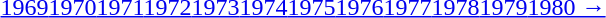<table id=toc class=toc summary=Contents>
<tr>
<th></th>
</tr>
<tr>
<td align=center><a href='#'>1969</a><a href='#'>1970</a><a href='#'>1971</a><a href='#'>1972</a><a href='#'>1973</a><a href='#'>1974</a><a href='#'>1975</a><a href='#'>1976</a><a href='#'>1977</a><a href='#'>1978</a><a href='#'>1979</a><a href='#'>1980 →</a></td>
</tr>
</table>
